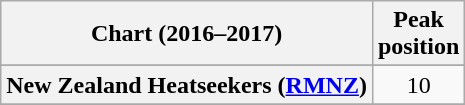<table class="wikitable sortable plainrowheaders" style="text-align:center">
<tr>
<th scope="col">Chart (2016–2017)</th>
<th scope="col">Peak<br> position</th>
</tr>
<tr>
</tr>
<tr>
</tr>
<tr>
</tr>
<tr>
</tr>
<tr>
<th scope="row">New Zealand Heatseekers (<a href='#'>RMNZ</a>)</th>
<td>10</td>
</tr>
<tr>
</tr>
</table>
